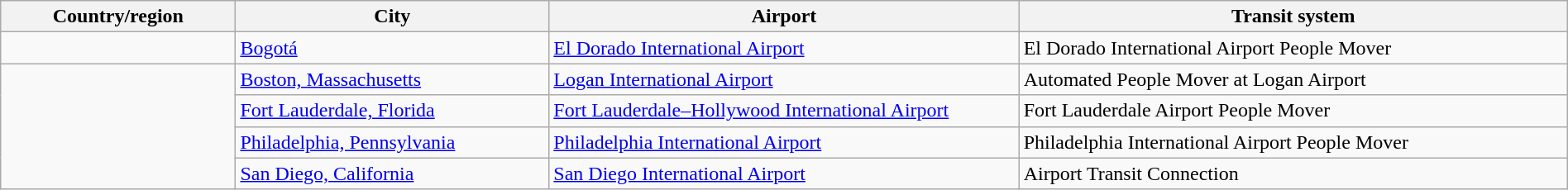<table class="wikitable" rules=rows width="100%">
<tr>
<th width=15%>Country/region</th>
<th width=20%>City</th>
<th width=30%>Airport</th>
<th width=35%>Transit system</th>
</tr>
<tr>
<td></td>
<td><a href='#'>Bogotá</a></td>
<td><a href='#'>El Dorado International Airport</a></td>
<td>El Dorado International Airport People Mover</td>
</tr>
<tr>
<td rowspan="4"></td>
<td><a href='#'>Boston, Massachusetts</a></td>
<td><a href='#'>Logan International Airport</a></td>
<td>Automated People Mover at Logan Airport</td>
</tr>
<tr>
<td><a href='#'>Fort Lauderdale, Florida</a></td>
<td><a href='#'>Fort Lauderdale–Hollywood International Airport</a></td>
<td>Fort Lauderdale Airport People Mover</td>
</tr>
<tr>
<td><a href='#'>Philadelphia, Pennsylvania</a></td>
<td><a href='#'>Philadelphia International Airport</a></td>
<td>Philadelphia International Airport People Mover</td>
</tr>
<tr>
<td><a href='#'>San Diego, California</a></td>
<td><a href='#'>San Diego International Airport</a></td>
<td>Airport Transit Connection</td>
</tr>
</table>
